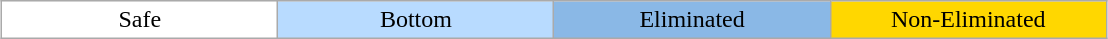<table class="wikitable" style="margin:1em auto; text-align:center;">
<tr>
<td style="background:white; width:15%;">Safe</td>
<td style="background:#b8dbff; width:15%;">Bottom</td>
<td style="background:#8ab8e6; width:15%;">Eliminated</td>
<td style="background:gold; width:15%;">Non-Eliminated</td>
</tr>
</table>
